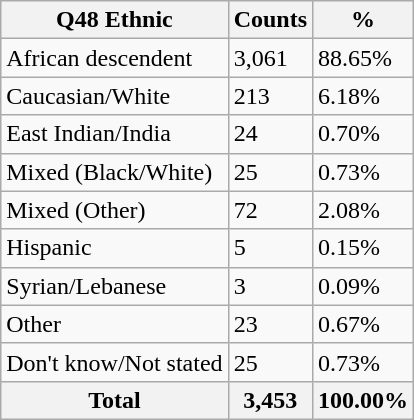<table class="wikitable sortable mw-collapsible mw-collapsed">
<tr>
<th>Q48 Ethnic</th>
<th>Counts</th>
<th>%</th>
</tr>
<tr>
<td>African descendent</td>
<td>3,061</td>
<td>88.65%</td>
</tr>
<tr>
<td>Caucasian/White</td>
<td>213</td>
<td>6.18%</td>
</tr>
<tr>
<td>East Indian/India</td>
<td>24</td>
<td>0.70%</td>
</tr>
<tr>
<td>Mixed (Black/White)</td>
<td>25</td>
<td>0.73%</td>
</tr>
<tr>
<td>Mixed (Other)</td>
<td>72</td>
<td>2.08%</td>
</tr>
<tr>
<td>Hispanic</td>
<td>5</td>
<td>0.15%</td>
</tr>
<tr>
<td>Syrian/Lebanese</td>
<td>3</td>
<td>0.09%</td>
</tr>
<tr>
<td>Other</td>
<td>23</td>
<td>0.67%</td>
</tr>
<tr>
<td>Don't know/Not stated</td>
<td>25</td>
<td>0.73%</td>
</tr>
<tr>
<th>Total</th>
<th>3,453</th>
<th>100.00%</th>
</tr>
</table>
